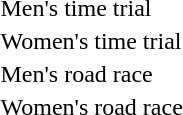<table>
<tr>
<td>Men's time trial</td>
<td></td>
<td></td>
<td></td>
</tr>
<tr>
<td>Women's time trial</td>
<td></td>
<td></td>
<td></td>
</tr>
<tr>
<td>Men's road race</td>
<td></td>
<td></td>
<td></td>
</tr>
<tr>
<td>Women's road race</td>
<td></td>
<td></td>
<td></td>
</tr>
</table>
